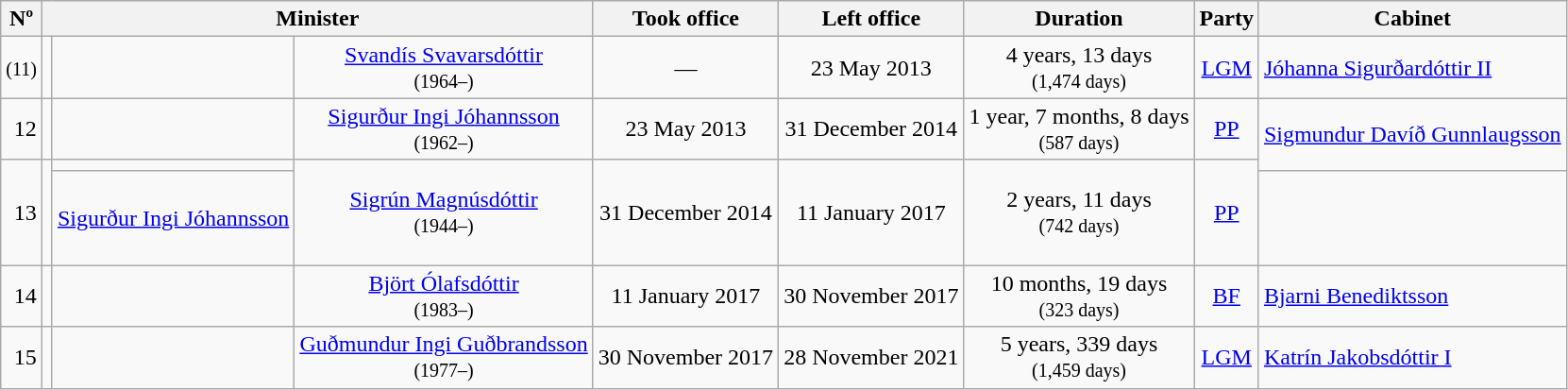<table class="wikitable" style="text-align: center;">
<tr>
<th>Nº</th>
<th colspan="3">Minister</th>
<th>Took office</th>
<th>Left office</th>
<th>Duration</th>
<th>Party</th>
<th>Cabinet</th>
</tr>
<tr>
<td style="text-align: right;"><small>(11)</small></td>
<td></td>
<td></td>
<td><a href='#'>Svandís Svavarsdóttir</a><br><small>(1964–)</small></td>
<td>—</td>
<td>23 May 2013</td>
<td>4 years, 13 days<br><small>(1,474 days)</small></td>
<td><a href='#'>LGM</a></td>
<td style="text-align: left;"><a href='#'>Jóhanna Sigurðardóttir II</a></td>
</tr>
<tr>
<td style="text-align: right;">12</td>
<td></td>
<td></td>
<td><a href='#'>Sigurður Ingi Jóhannsson</a><br><small>(1962–)</small></td>
<td>23 May 2013</td>
<td>31 December 2014</td>
<td>1 year, 7 months, 8 days<br><small>(587 days)</small></td>
<td><a href='#'>PP</a></td>
<td rowspan=2 style="text-align: left;"><a href='#'>Sigmundur Davíð Gunnlaugsson</a></td>
</tr>
<tr>
<td rowspan=2 style="text-align: right;">13</td>
<td rowspan=2></td>
<td></td>
<td rowspan=2><a href='#'>Sigrún Magnúsdóttir</a><br><small>(1944–)</small></td>
<td rowspan=2>31 December 2014</td>
<td rowspan=2>11 January 2017</td>
<td rowspan=2>2 years, 11 days<br><small>(742 days)</small></td>
<td rowspan=2><a href='#'>PP</a></td>
</tr>
<tr>
<td style="text-align: left;" height=60><a href='#'>Sigurður Ingi Jóhannsson</a></td>
</tr>
<tr>
<td style="text-align: right;">14</td>
<td></td>
<td></td>
<td><a href='#'>Björt Ólafsdóttir</a><br><small>(1983–)</small></td>
<td>11 January 2017</td>
<td>30 November 2017</td>
<td>10 months, 19 days<br><small>(323 days)</small></td>
<td><a href='#'>BF</a></td>
<td style="text-align: left;"><a href='#'>Bjarni Benediktsson</a></td>
</tr>
<tr>
<td style="text-align: right;">15</td>
<td></td>
<td></td>
<td><a href='#'>Guðmundur Ingi Guðbrandsson</a><br><small>(1977–)</small></td>
<td>30 November 2017</td>
<td>28 November 2021</td>
<td>5 years, 339 days<br><small>(1,459 days)</small></td>
<td><a href='#'>LGM</a></td>
<td style="text-align: left;"><a href='#'>Katrín Jakobsdóttir I</a></td>
</tr>
</table>
